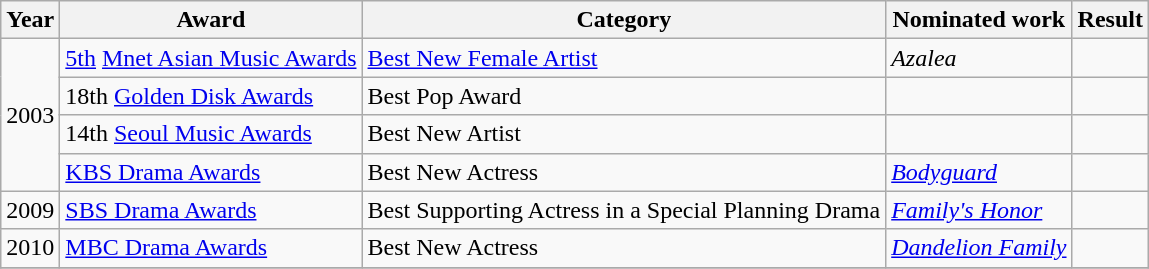<table class="wikitable">
<tr>
<th>Year</th>
<th>Award</th>
<th>Category</th>
<th>Nominated work</th>
<th>Result</th>
</tr>
<tr>
<td rowspan=4>2003</td>
<td><a href='#'>5th</a> <a href='#'>Mnet Asian Music Awards</a></td>
<td><a href='#'>Best New Female Artist</a></td>
<td><em>Azalea</em></td>
<td></td>
</tr>
<tr>
<td>18th <a href='#'>Golden Disk Awards</a></td>
<td>Best Pop Award</td>
<td></td>
<td></td>
</tr>
<tr>
<td>14th <a href='#'>Seoul Music Awards</a></td>
<td>Best New Artist</td>
<td></td>
<td></td>
</tr>
<tr>
<td><a href='#'>KBS Drama Awards</a></td>
<td>Best New Actress</td>
<td><em><a href='#'>Bodyguard</a></em></td>
<td></td>
</tr>
<tr>
<td>2009</td>
<td><a href='#'>SBS Drama Awards</a></td>
<td>Best Supporting Actress in a Special Planning Drama</td>
<td><em><a href='#'>Family's Honor</a></em></td>
<td></td>
</tr>
<tr>
<td>2010</td>
<td><a href='#'>MBC Drama Awards</a></td>
<td>Best New Actress</td>
<td><em><a href='#'>Dandelion Family</a></em></td>
<td></td>
</tr>
<tr>
</tr>
</table>
